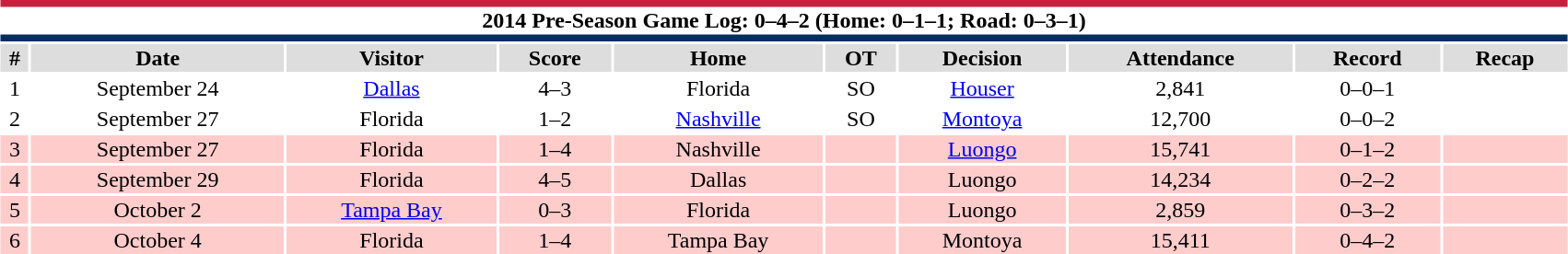<table class="toccolours collapsible collapsed" style="width:90%; clear:both; margin:1.5em auto; text-align:center;">
<tr>
<th colspan=11 style="background:#fff; border-top:#C8213F 5px solid; border-bottom:#002E5F 5px solid;">2014 Pre-Season Game Log: 0–4–2 (Home: 0–1–1; Road: 0–3–1)</th>
</tr>
<tr style="text-align:center; background:#ddd;">
<th>#</th>
<th>Date</th>
<th>Visitor</th>
<th>Score</th>
<th>Home</th>
<th>OT</th>
<th>Decision</th>
<th>Attendance</th>
<th>Record</th>
<th>Recap</th>
</tr>
<tr style="background:#fff;">
<td>1</td>
<td>September 24</td>
<td><a href='#'>Dallas</a></td>
<td>4–3</td>
<td>Florida</td>
<td>SO</td>
<td><a href='#'>Houser</a></td>
<td>2,841</td>
<td>0–0–1</td>
<td></td>
</tr>
<tr style="background:#fff;">
<td>2</td>
<td>September 27</td>
<td>Florida</td>
<td>1–2</td>
<td><a href='#'>Nashville</a></td>
<td>SO</td>
<td><a href='#'>Montoya</a></td>
<td>12,700</td>
<td>0–0–2</td>
<td></td>
</tr>
<tr style="background:#fcc;">
<td>3</td>
<td>September 27</td>
<td>Florida</td>
<td>1–4</td>
<td>Nashville</td>
<td></td>
<td><a href='#'>Luongo</a></td>
<td>15,741</td>
<td>0–1–2</td>
<td></td>
</tr>
<tr style="background:#fcc;">
<td>4</td>
<td>September 29</td>
<td>Florida</td>
<td>4–5</td>
<td>Dallas</td>
<td></td>
<td>Luongo</td>
<td>14,234</td>
<td>0–2–2</td>
<td></td>
</tr>
<tr style="background:#fcc;">
<td>5</td>
<td>October 2</td>
<td><a href='#'>Tampa Bay</a></td>
<td>0–3</td>
<td>Florida</td>
<td></td>
<td>Luongo</td>
<td>2,859</td>
<td>0–3–2</td>
<td></td>
</tr>
<tr style="background:#fcc;">
<td>6</td>
<td>October 4</td>
<td>Florida</td>
<td>1–4</td>
<td>Tampa Bay</td>
<td></td>
<td>Montoya</td>
<td>15,411</td>
<td>0–4–2</td>
<td></td>
</tr>
</table>
